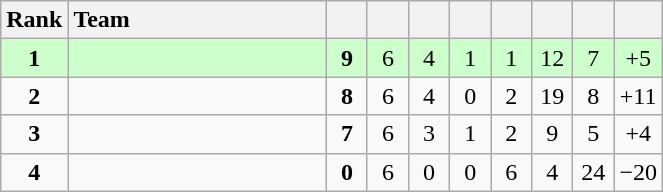<table class="wikitable" style="text-align:center">
<tr>
<th width=30>Rank</th>
<th width=165 style="text-align:left">Team</th>
<th width=20></th>
<th width=20></th>
<th width=20></th>
<th width=20></th>
<th width=20></th>
<th width=20></th>
<th width=20></th>
<th width=20></th>
</tr>
<tr bgcolor="#ccffcc">
<td><strong>1</strong></td>
<td align="left"></td>
<td><strong>9</strong></td>
<td>6</td>
<td>4</td>
<td>1</td>
<td>1</td>
<td>12</td>
<td>7</td>
<td>+5</td>
</tr>
<tr>
<td><strong>2</strong></td>
<td align="left"></td>
<td><strong>8</strong></td>
<td>6</td>
<td>4</td>
<td>0</td>
<td>2</td>
<td>19</td>
<td>8</td>
<td>+11</td>
</tr>
<tr>
<td><strong>3</strong></td>
<td align="left"></td>
<td><strong>7</strong></td>
<td>6</td>
<td>3</td>
<td>1</td>
<td>2</td>
<td>9</td>
<td>5</td>
<td>+4</td>
</tr>
<tr>
<td><strong>4</strong></td>
<td align="left"></td>
<td><strong>0</strong></td>
<td>6</td>
<td>0</td>
<td>0</td>
<td>6</td>
<td>4</td>
<td>24</td>
<td>−20</td>
</tr>
</table>
